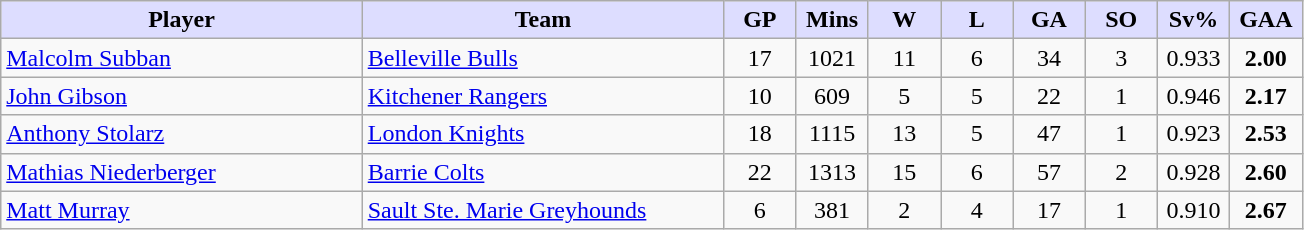<table class="wikitable" style="text-align:center">
<tr>
<th style="background:#ddf; width:25%;">Player</th>
<th style="background:#ddf; width:25%;">Team</th>
<th style="background:#ddf; width:5%;">GP</th>
<th style="background:#ddf; width:5%;">Mins</th>
<th style="background:#ddf; width:5%;">W</th>
<th style="background:#ddf; width:5%;">L</th>
<th style="background:#ddf; width:5%;">GA</th>
<th style="background:#ddf; width:5%;">SO</th>
<th style="background:#ddf; width:5%;">Sv%</th>
<th style="background:#ddf; width:5%;">GAA</th>
</tr>
<tr>
<td align=left><a href='#'>Malcolm Subban</a></td>
<td align=left><a href='#'>Belleville Bulls</a></td>
<td>17</td>
<td>1021</td>
<td>11</td>
<td>6</td>
<td>34</td>
<td>3</td>
<td>0.933</td>
<td><strong>2.00</strong></td>
</tr>
<tr>
<td align=left><a href='#'>John Gibson</a></td>
<td align=left><a href='#'>Kitchener Rangers</a></td>
<td>10</td>
<td>609</td>
<td>5</td>
<td>5</td>
<td>22</td>
<td>1</td>
<td>0.946</td>
<td><strong>2.17</strong></td>
</tr>
<tr>
<td align=left><a href='#'>Anthony Stolarz</a></td>
<td align=left><a href='#'>London Knights</a></td>
<td>18</td>
<td>1115</td>
<td>13</td>
<td>5</td>
<td>47</td>
<td>1</td>
<td>0.923</td>
<td><strong>2.53</strong></td>
</tr>
<tr>
<td align=left><a href='#'>Mathias Niederberger</a></td>
<td align=left><a href='#'>Barrie Colts</a></td>
<td>22</td>
<td>1313</td>
<td>15</td>
<td>6</td>
<td>57</td>
<td>2</td>
<td>0.928</td>
<td><strong>2.60</strong></td>
</tr>
<tr>
<td align=left><a href='#'>Matt Murray</a></td>
<td align=left><a href='#'>Sault Ste. Marie Greyhounds</a></td>
<td>6</td>
<td>381</td>
<td>2</td>
<td>4</td>
<td>17</td>
<td>1</td>
<td>0.910</td>
<td><strong>2.67</strong></td>
</tr>
</table>
